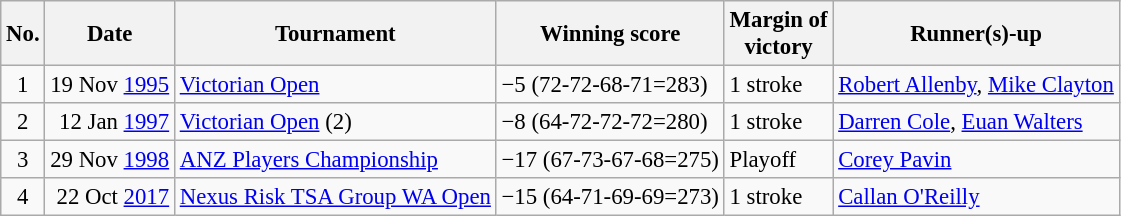<table class="wikitable" style="font-size:95%;">
<tr>
<th>No.</th>
<th>Date</th>
<th>Tournament</th>
<th>Winning score</th>
<th>Margin of<br>victory</th>
<th>Runner(s)-up</th>
</tr>
<tr>
<td align=center>1</td>
<td align=right>19 Nov <a href='#'>1995</a></td>
<td><a href='#'>Victorian Open</a></td>
<td>−5 (72-72-68-71=283)</td>
<td>1 stroke</td>
<td> <a href='#'>Robert Allenby</a>,  <a href='#'>Mike Clayton</a></td>
</tr>
<tr>
<td align=center>2</td>
<td align=right>12 Jan <a href='#'>1997</a></td>
<td><a href='#'>Victorian Open</a> (2)</td>
<td>−8 (64-72-72-72=280)</td>
<td>1 stroke</td>
<td> <a href='#'>Darren Cole</a>,  <a href='#'>Euan Walters</a></td>
</tr>
<tr>
<td align=center>3</td>
<td align=right>29 Nov <a href='#'>1998</a></td>
<td><a href='#'>ANZ Players Championship</a></td>
<td>−17 (67-73-67-68=275)</td>
<td>Playoff</td>
<td> <a href='#'>Corey Pavin</a></td>
</tr>
<tr>
<td align=center>4</td>
<td align=right>22 Oct <a href='#'>2017</a></td>
<td><a href='#'>Nexus Risk TSA Group WA Open</a></td>
<td>−15 (64-71-69-69=273)</td>
<td>1 stroke</td>
<td> <a href='#'>Callan O'Reilly</a></td>
</tr>
</table>
